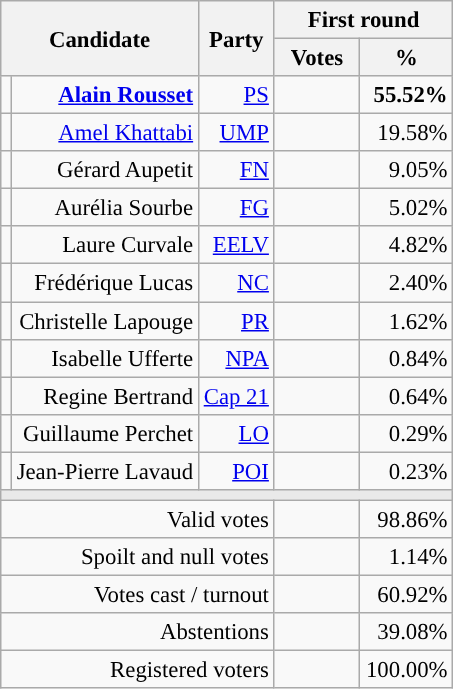<table class="wikitable" style="text-align:right;font-size:95%;">
<tr>
<th rowspan=2 colspan=2>Candidate</th>
<th rowspan=2 colspan=1>Party</th>
<th colspan=2>First round</th>
</tr>
<tr>
<th style="width:50px;">Votes</th>
<th style="width:55px;">%</th>
</tr>
<tr>
<td style="color:inherit;background-color:"></td>
<td><strong><a href='#'>Alain Rousset</a></strong></td>
<td><a href='#'>PS</a></td>
<td><strong></strong></td>
<td><strong>55.52%</strong></td>
</tr>
<tr>
<td style="color:inherit;background-color:"></td>
<td><a href='#'>Amel Khattabi</a></td>
<td><a href='#'>UMP</a></td>
<td></td>
<td>19.58%</td>
</tr>
<tr>
<td style="color:inherit;background-color:"></td>
<td>Gérard Aupetit</td>
<td><a href='#'>FN</a></td>
<td></td>
<td>9.05%</td>
</tr>
<tr>
<td style="color:inherit;background-color:"></td>
<td>Aurélia Sourbe</td>
<td><a href='#'>FG</a></td>
<td></td>
<td>5.02%</td>
</tr>
<tr>
<td style="color:inherit;background-color:"></td>
<td>Laure Curvale</td>
<td><a href='#'>EELV</a></td>
<td></td>
<td>4.82%</td>
</tr>
<tr>
<td style="color:inherit;background-color:"></td>
<td>Frédérique Lucas</td>
<td><a href='#'>NC</a></td>
<td></td>
<td>2.40%</td>
</tr>
<tr>
<td style="color:inherit;background-color:"></td>
<td>Christelle Lapouge</td>
<td><a href='#'>PR</a></td>
<td></td>
<td>1.62%</td>
</tr>
<tr>
<td style="color:inherit;background-color:"></td>
<td>Isabelle Ufferte</td>
<td><a href='#'>NPA</a></td>
<td></td>
<td>0.84%</td>
</tr>
<tr>
<td style="color:inherit;background-color:"></td>
<td>Regine Bertrand</td>
<td><a href='#'>Cap 21</a></td>
<td></td>
<td>0.64%</td>
</tr>
<tr>
<td style="color:inherit;background-color:"></td>
<td>Guillaume Perchet</td>
<td><a href='#'>LO</a></td>
<td></td>
<td>0.29%</td>
</tr>
<tr>
<td style="color:inherit;background-color:"></td>
<td>Jean-Pierre Lavaud</td>
<td><a href='#'>POI</a></td>
<td></td>
<td>0.23%</td>
</tr>
<tr>
<td colspan=5 style="background-color:#E9E9E9;"></td>
</tr>
<tr>
<td colspan=3>Valid votes</td>
<td></td>
<td>98.86%</td>
</tr>
<tr>
<td colspan=3>Spoilt and null votes</td>
<td></td>
<td>1.14%</td>
</tr>
<tr>
<td colspan=3>Votes cast / turnout</td>
<td></td>
<td>60.92%</td>
</tr>
<tr>
<td colspan=3>Abstentions</td>
<td></td>
<td>39.08%</td>
</tr>
<tr>
<td colspan=3>Registered voters</td>
<td></td>
<td>100.00%</td>
</tr>
</table>
